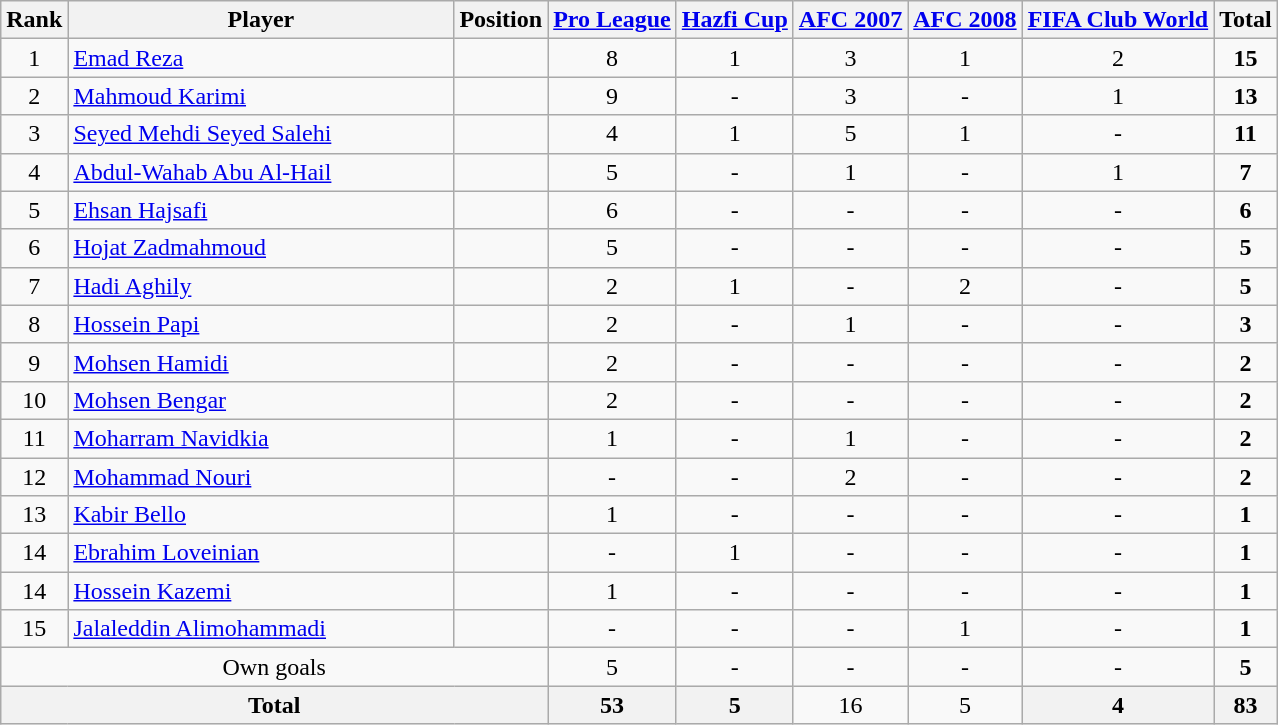<table class="wikitable">
<tr>
<th>Rank</th>
<th style="width:250px;">Player</th>
<th>Position</th>
<th><a href='#'>Pro League</a></th>
<th><a href='#'>Hazfi Cup</a></th>
<th><a href='#'>AFC 2007</a></th>
<th><a href='#'>AFC 2008</a></th>
<th><a href='#'>FIFA Club World</a></th>
<th>Total</th>
</tr>
<tr>
<td align=center>1</td>
<td> <a href='#'>Emad Reza</a></td>
<td align=center></td>
<td align=center>8</td>
<td align=center>1</td>
<td align=center>3</td>
<td align=center>1</td>
<td align=center>2</td>
<td align=center><strong>15</strong></td>
</tr>
<tr>
<td align=center>2</td>
<td> <a href='#'>Mahmoud Karimi</a></td>
<td align=center></td>
<td align=center>9</td>
<td align=center>-</td>
<td align=center>3</td>
<td align=center>-</td>
<td align=center>1</td>
<td align=center><strong>13</strong></td>
</tr>
<tr>
<td align=center>3</td>
<td> <a href='#'>Seyed Mehdi Seyed Salehi</a></td>
<td align=center></td>
<td align=center>4</td>
<td align=center>1</td>
<td align=center>5</td>
<td align=center>1</td>
<td align=center>-</td>
<td align=center><strong>11</strong></td>
</tr>
<tr>
<td align=center>4</td>
<td> <a href='#'>Abdul-Wahab Abu Al-Hail</a></td>
<td align=center></td>
<td align=center>5</td>
<td align=center>-</td>
<td align=center>1</td>
<td align=center>-</td>
<td align=center>1</td>
<td align=center><strong>7</strong></td>
</tr>
<tr>
<td align=center>5</td>
<td> <a href='#'>Ehsan Hajsafi</a></td>
<td align=center></td>
<td align=center>6</td>
<td align=center>-</td>
<td align=center>-</td>
<td align=center>-</td>
<td align=center>-</td>
<td align=center><strong>6</strong></td>
</tr>
<tr>
<td align=center>6</td>
<td> <a href='#'>Hojat Zadmahmoud</a></td>
<td align=center></td>
<td align=center>5</td>
<td align=center>-</td>
<td align=center>-</td>
<td align=center>-</td>
<td align=center>-</td>
<td align=center><strong>5</strong></td>
</tr>
<tr>
<td align=center>7</td>
<td> <a href='#'>Hadi Aghily</a></td>
<td align=center></td>
<td align=center>2</td>
<td align=center>1</td>
<td align=center>-</td>
<td align=center>2</td>
<td align=center>-</td>
<td align=center><strong>5</strong></td>
</tr>
<tr>
<td align=center>8</td>
<td> <a href='#'>Hossein Papi</a></td>
<td align=center></td>
<td align=center>2</td>
<td align=center>-</td>
<td align=center>1</td>
<td align=center>-</td>
<td align=center>-</td>
<td align=center><strong>3</strong></td>
</tr>
<tr>
<td align=center>9</td>
<td> <a href='#'>Mohsen Hamidi</a></td>
<td align=center></td>
<td align=center>2</td>
<td align=center>-</td>
<td align=center>-</td>
<td align=center>-</td>
<td align=center>-</td>
<td align=center><strong>2</strong></td>
</tr>
<tr>
<td align=center>10</td>
<td> <a href='#'>Mohsen Bengar</a></td>
<td align=center></td>
<td align=center>2</td>
<td align=center>-</td>
<td align=center>-</td>
<td align=center>-</td>
<td align=center>-</td>
<td align=center><strong>2</strong></td>
</tr>
<tr>
<td align=center>11</td>
<td> <a href='#'>Moharram Navidkia</a></td>
<td align=center></td>
<td align=center>1</td>
<td align=center>-</td>
<td align=center>1</td>
<td align=center>-</td>
<td align=center>-</td>
<td align=center><strong>2</strong></td>
</tr>
<tr>
<td align=center>12</td>
<td> <a href='#'>Mohammad Nouri</a></td>
<td align=center></td>
<td align=center>-</td>
<td align=center>-</td>
<td align=center>2</td>
<td align=center>-</td>
<td align=center>-</td>
<td align=center><strong>2</strong></td>
</tr>
<tr>
<td align=center>13</td>
<td> <a href='#'>Kabir Bello</a></td>
<td align=center></td>
<td align=center>1</td>
<td align=center>-</td>
<td align=center>-</td>
<td align=center>-</td>
<td align=center>-</td>
<td align=center><strong>1</strong></td>
</tr>
<tr>
<td align=center>14</td>
<td> <a href='#'>Ebrahim Loveinian</a></td>
<td align=center></td>
<td align=center>-</td>
<td align=center>1</td>
<td align=center>-</td>
<td align=center>-</td>
<td align=center>-</td>
<td align=center><strong>1</strong></td>
</tr>
<tr>
<td align=center>14</td>
<td> <a href='#'>Hossein Kazemi</a></td>
<td align=center></td>
<td align=center>1</td>
<td align=center>-</td>
<td align=center>-</td>
<td align=center>-</td>
<td align=center>-</td>
<td align=center><strong>1</strong></td>
</tr>
<tr>
<td align=center>15</td>
<td> <a href='#'>Jalaleddin Alimohammadi</a></td>
<td align=center></td>
<td align=center>-</td>
<td align=center>-</td>
<td align=center>-</td>
<td align=center>1</td>
<td align=center>-</td>
<td align=center><strong>1</strong></td>
</tr>
<tr>
<td colspan=3 align=center>Own goals</td>
<td align=center>5</td>
<td align=center>-</td>
<td align=center>-</td>
<td align=center>-</td>
<td align=center>-</td>
<td align=center><strong>5</strong></td>
</tr>
<tr>
<th align=center colspan=3>Total</th>
<th align=center>53</th>
<th align=center>5</th>
<td align=center>16</td>
<td align=center>5</td>
<th align=center>4</th>
<th align=center>83</th>
</tr>
</table>
